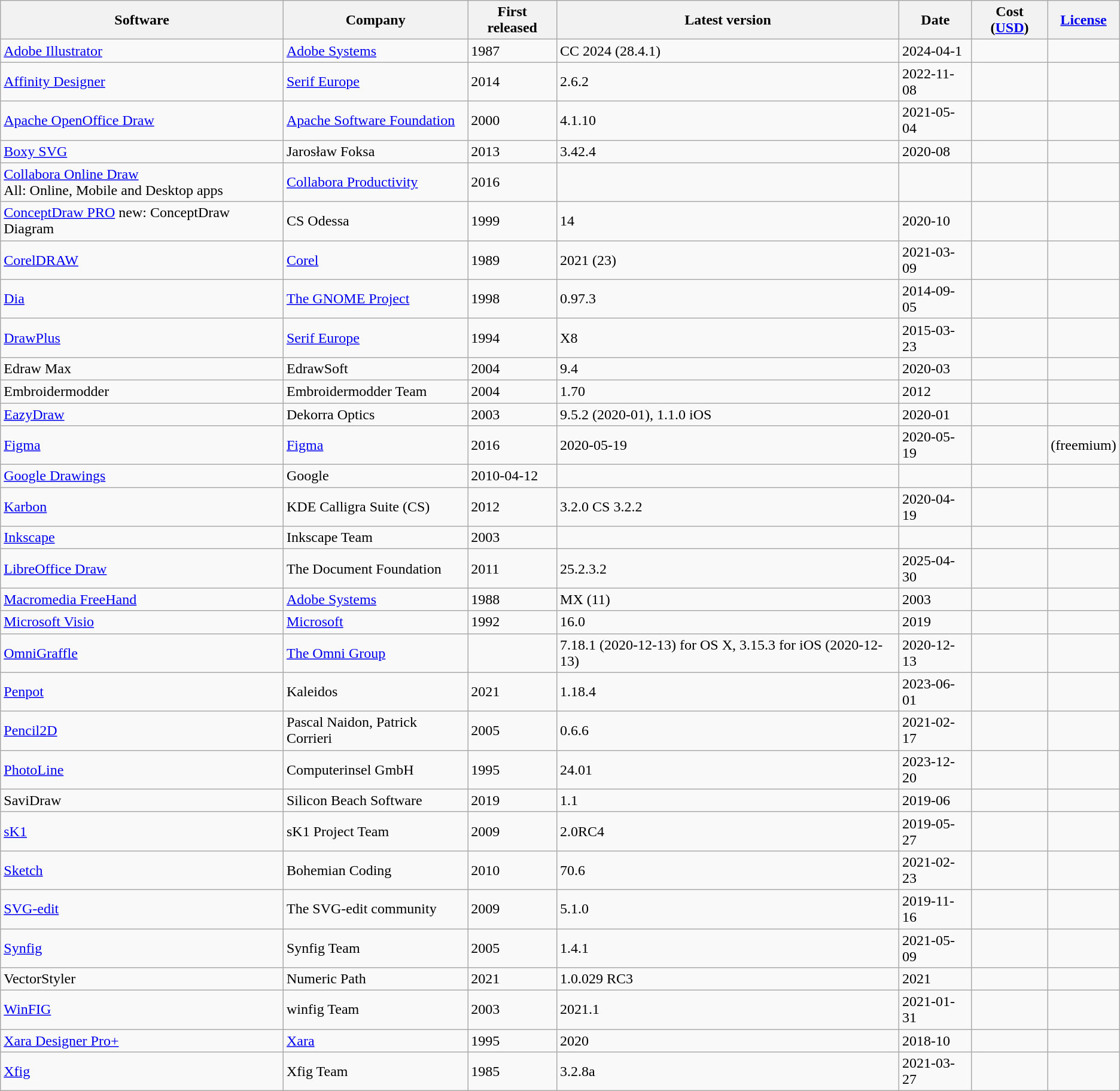<table class="wikitable sortable" style="width: auto;">
<tr>
<th>Software</th>
<th>Company</th>
<th>First released</th>
<th>Latest version</th>
<th>Date</th>
<th>Cost (<a href='#'>USD</a>)</th>
<th><a href='#'>License</a></th>
</tr>
<tr>
<td><a href='#'>Adobe Illustrator</a></td>
<td><a href='#'>Adobe Systems</a></td>
<td>1987</td>
<td>CC 2024 (28.4.1)</td>
<td>2024-04-1</td>
<td></td>
<td></td>
</tr>
<tr>
<td><a href='#'>Affinity Designer</a></td>
<td><a href='#'>Serif Europe</a></td>
<td>2014</td>
<td>2.6.2</td>
<td>2022-11-08</td>
<td></td>
<td></td>
</tr>
<tr>
<td><a href='#'>Apache OpenOffice Draw</a></td>
<td><a href='#'>Apache Software Foundation</a></td>
<td>2000</td>
<td>4.1.10</td>
<td>2021-05-04</td>
<td></td>
<td></td>
</tr>
<tr>
<td><a href='#'>Boxy SVG</a></td>
<td>Jarosław Foksa</td>
<td>2013</td>
<td>3.42.4</td>
<td>2020-08</td>
<td></td>
<td></td>
</tr>
<tr>
<td><a href='#'>Collabora Online Draw</a><br>All: Online, Mobile and Desktop apps</td>
<td><a href='#'>Collabora Productivity</a></td>
<td>2016</td>
<td></td>
<td></td>
<td></td>
<td></td>
</tr>
<tr>
<td><a href='#'>ConceptDraw PRO</a> new: ConceptDraw Diagram</td>
<td>CS Odessa</td>
<td>1999</td>
<td>14</td>
<td>2020-10</td>
<td></td>
<td></td>
</tr>
<tr>
<td><a href='#'>CorelDRAW</a></td>
<td><a href='#'>Corel</a></td>
<td>1989</td>
<td>2021 (23)</td>
<td>2021-03-09</td>
<td></td>
<td></td>
</tr>
<tr>
<td><a href='#'>Dia</a></td>
<td><a href='#'>The GNOME Project</a></td>
<td>1998</td>
<td>0.97.3</td>
<td>2014-09-05</td>
<td></td>
<td></td>
</tr>
<tr>
<td><a href='#'>DrawPlus</a></td>
<td><a href='#'>Serif Europe</a></td>
<td>1994</td>
<td>X8</td>
<td>2015-03-23</td>
<td></td>
<td></td>
</tr>
<tr>
<td>Edraw Max</td>
<td>EdrawSoft</td>
<td>2004</td>
<td>9.4</td>
<td>2020-03</td>
<td></td>
<td></td>
</tr>
<tr>
<td>Embroidermodder</td>
<td>Embroidermodder Team</td>
<td>2004</td>
<td>1.70</td>
<td>2012</td>
<td></td>
<td></td>
</tr>
<tr>
<td><a href='#'>EazyDraw</a></td>
<td>Dekorra Optics</td>
<td>2003</td>
<td>9.5.2 (2020-01), 1.1.0 iOS</td>
<td>2020-01</td>
<td></td>
<td></td>
</tr>
<tr>
<td><a href='#'>Figma</a></td>
<td><a href='#'>Figma</a></td>
<td>2016</td>
<td>2020-05-19</td>
<td>2020-05-19</td>
<td></td>
<td> (freemium)</td>
</tr>
<tr>
<td><a href='#'>Google Drawings</a></td>
<td>Google</td>
<td>2010-04-12</td>
<td></td>
<td></td>
<td></td>
<td></td>
</tr>
<tr>
<td><a href='#'>Karbon</a></td>
<td>KDE Calligra Suite (CS)</td>
<td>2012</td>
<td>3.2.0 CS 3.2.2</td>
<td>2020-04-19</td>
<td></td>
<td></td>
</tr>
<tr>
<td><a href='#'>Inkscape</a></td>
<td>Inkscape Team</td>
<td>2003</td>
<td></td>
<td></td>
<td></td>
<td></td>
</tr>
<tr>
<td><a href='#'>LibreOffice Draw</a></td>
<td>The Document Foundation</td>
<td>2011</td>
<td>25.2.3.2</td>
<td>2025-04-30</td>
<td></td>
<td></td>
</tr>
<tr>
<td><a href='#'>Macromedia FreeHand</a></td>
<td><a href='#'>Adobe Systems</a></td>
<td>1988</td>
<td>MX (11)</td>
<td>2003</td>
<td></td>
<td></td>
</tr>
<tr>
<td><a href='#'>Microsoft Visio</a></td>
<td><a href='#'>Microsoft</a></td>
<td>1992</td>
<td>16.0</td>
<td>2019</td>
<td></td>
<td></td>
</tr>
<tr>
<td><a href='#'>OmniGraffle</a></td>
<td><a href='#'>The Omni Group</a></td>
<td></td>
<td>7.18.1 (2020-12-13) for OS X, 3.15.3 for iOS (2020-12-13)</td>
<td>2020-12-13</td>
<td></td>
<td></td>
</tr>
<tr>
<td><a href='#'>Penpot</a></td>
<td>Kaleidos</td>
<td>2021</td>
<td>1.18.4</td>
<td>2023-06-01</td>
<td></td>
<td></td>
</tr>
<tr>
<td><a href='#'>Pencil2D</a></td>
<td>Pascal Naidon, Patrick Corrieri</td>
<td>2005</td>
<td>0.6.6</td>
<td>2021-02-17</td>
<td></td>
<td></td>
</tr>
<tr>
<td><a href='#'>PhotoLine</a></td>
<td>Computerinsel GmbH</td>
<td>1995</td>
<td>24.01</td>
<td>2023-12-20</td>
<td></td>
<td></td>
</tr>
<tr>
<td>SaviDraw</td>
<td>Silicon Beach Software</td>
<td>2019</td>
<td>1.1</td>
<td>2019-06</td>
<td></td>
<td></td>
</tr>
<tr>
<td><a href='#'>sK1</a></td>
<td>sK1 Project Team</td>
<td>2009</td>
<td>2.0RC4</td>
<td>2019-05-27</td>
<td></td>
<td></td>
</tr>
<tr>
<td><a href='#'>Sketch</a></td>
<td>Bohemian Coding</td>
<td>2010</td>
<td>70.6</td>
<td>2021-02-23</td>
<td></td>
<td></td>
</tr>
<tr>
<td><a href='#'>SVG-edit</a></td>
<td>The SVG-edit community</td>
<td>2009</td>
<td>5.1.0</td>
<td>2019-11-16</td>
<td></td>
<td></td>
</tr>
<tr>
<td><a href='#'>Synfig</a></td>
<td>Synfig Team</td>
<td>2005</td>
<td>1.4.1</td>
<td>2021-05-09</td>
<td></td>
<td></td>
</tr>
<tr>
<td>VectorStyler</td>
<td>Numeric Path</td>
<td>2021</td>
<td>1.0.029 RC3</td>
<td>2021</td>
<td></td>
<td></td>
</tr>
<tr>
<td><a href='#'>WinFIG</a></td>
<td>winfig Team</td>
<td>2003</td>
<td>2021.1</td>
<td>2021-01-31</td>
<td></td>
<td></td>
</tr>
<tr>
<td><a href='#'>Xara Designer Pro+</a></td>
<td><a href='#'>Xara</a></td>
<td>1995</td>
<td>2020</td>
<td>2018-10</td>
<td></td>
<td></td>
</tr>
<tr>
<td><a href='#'>Xfig</a></td>
<td>Xfig Team</td>
<td>1985</td>
<td>3.2.8a</td>
<td>2021-03-27</td>
<td></td>
<td></td>
</tr>
</table>
